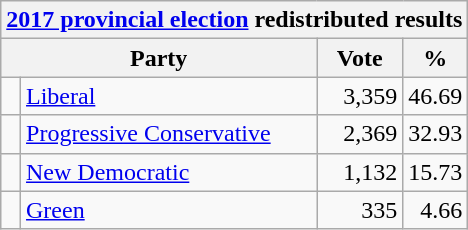<table class="wikitable">
<tr>
<th colspan="4"><a href='#'>2017 provincial election</a> redistributed results</th>
</tr>
<tr>
<th bgcolor="#DDDDFF" width="130px" colspan="2">Party</th>
<th bgcolor="#DDDDFF" width="50px">Vote</th>
<th bgcolor="#DDDDFF" width="30px">%</th>
</tr>
<tr>
<td> </td>
<td><a href='#'>Liberal</a></td>
<td align=right>3,359</td>
<td align=right>46.69</td>
</tr>
<tr>
<td> </td>
<td><a href='#'>Progressive Conservative</a></td>
<td align=right>2,369</td>
<td align=right>32.93</td>
</tr>
<tr>
<td> </td>
<td><a href='#'>New Democratic</a></td>
<td align=right>1,132</td>
<td align=right>15.73</td>
</tr>
<tr>
<td> </td>
<td><a href='#'>Green</a></td>
<td align=right>335</td>
<td align=right>4.66</td>
</tr>
</table>
